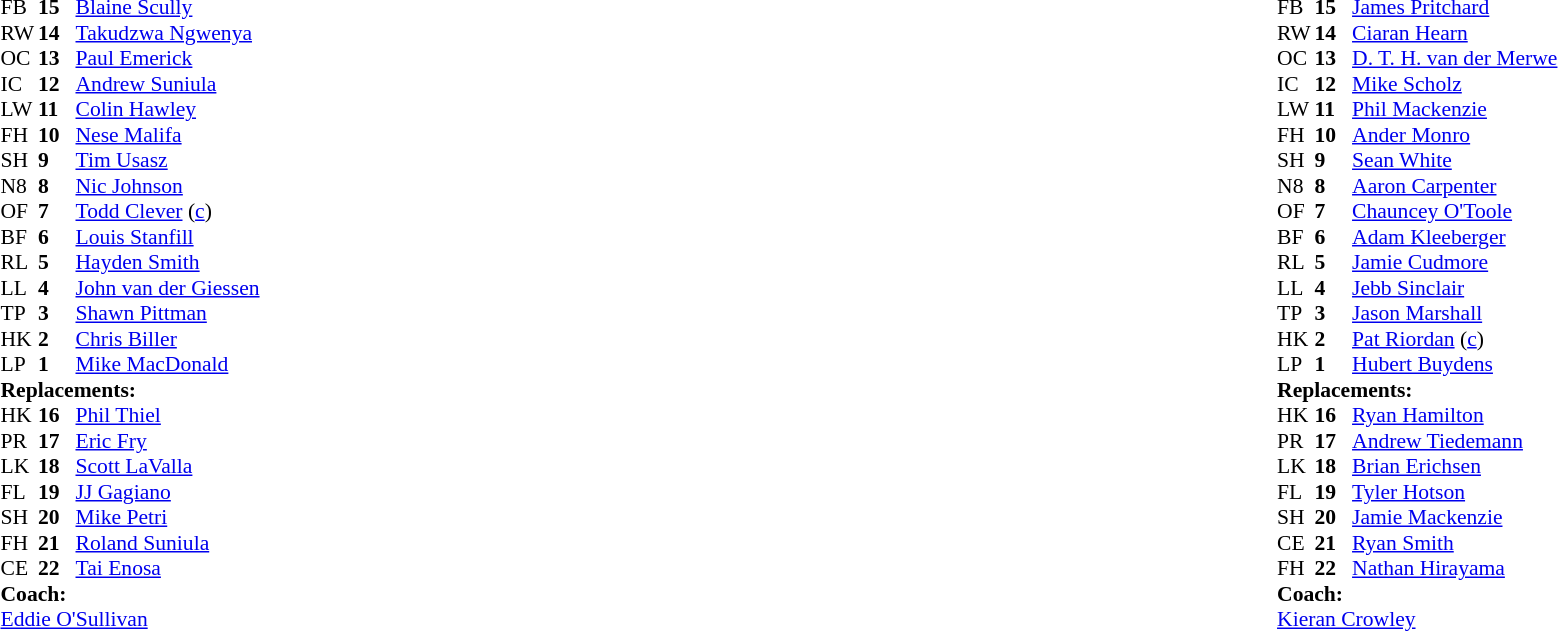<table style="width:100%;">
<tr>
<td style="vertical-align:top; width:50%;"><br><table style="font-size: 90%" cellspacing="0" cellpadding="0">
<tr>
<th width="25"></th>
<th width="25"></th>
</tr>
<tr>
<td>FB</td>
<td><strong>15</strong></td>
<td><a href='#'>Blaine Scully</a></td>
</tr>
<tr>
<td>RW</td>
<td><strong>14</strong></td>
<td><a href='#'>Takudzwa Ngwenya</a></td>
</tr>
<tr>
<td>OC</td>
<td><strong>13</strong></td>
<td><a href='#'>Paul Emerick</a></td>
<td></td>
<td></td>
</tr>
<tr>
<td>IC</td>
<td><strong>12</strong></td>
<td><a href='#'>Andrew Suniula</a></td>
</tr>
<tr>
<td>LW</td>
<td><strong>11</strong></td>
<td><a href='#'>Colin Hawley</a></td>
</tr>
<tr>
<td>FH</td>
<td><strong>10</strong></td>
<td><a href='#'>Nese Malifa</a></td>
<td></td>
<td></td>
</tr>
<tr>
<td>SH</td>
<td><strong>9</strong></td>
<td><a href='#'>Tim Usasz</a></td>
<td></td>
<td></td>
</tr>
<tr>
<td>N8</td>
<td><strong>8</strong></td>
<td><a href='#'>Nic Johnson</a></td>
</tr>
<tr>
<td>OF</td>
<td><strong>7</strong></td>
<td><a href='#'>Todd Clever</a> (<a href='#'>c</a>)</td>
</tr>
<tr>
<td>BF</td>
<td><strong>6</strong></td>
<td><a href='#'>Louis Stanfill</a></td>
<td></td>
<td></td>
<td></td>
</tr>
<tr>
<td>RL</td>
<td><strong>5</strong></td>
<td><a href='#'>Hayden Smith</a></td>
<td></td>
<td></td>
</tr>
<tr>
<td>LL</td>
<td><strong>4</strong></td>
<td><a href='#'>John van der Giessen</a></td>
</tr>
<tr>
<td>TP</td>
<td><strong>3</strong></td>
<td><a href='#'>Shawn Pittman</a></td>
</tr>
<tr>
<td>HK</td>
<td><strong>2</strong></td>
<td><a href='#'>Chris Biller</a></td>
<td></td>
</tr>
<tr>
<td>LP</td>
<td><strong>1</strong></td>
<td><a href='#'>Mike MacDonald</a></td>
</tr>
<tr>
<td colspan=3><strong>Replacements:</strong></td>
</tr>
<tr>
<td>HK</td>
<td><strong>16</strong></td>
<td><a href='#'>Phil Thiel</a></td>
<td></td>
<td></td>
<td></td>
</tr>
<tr>
<td>PR</td>
<td><strong>17</strong></td>
<td><a href='#'>Eric Fry</a></td>
<td></td>
<td></td>
</tr>
<tr>
<td>LK</td>
<td><strong>18</strong></td>
<td><a href='#'>Scott LaValla</a></td>
<td></td>
<td></td>
</tr>
<tr>
<td>FL</td>
<td><strong>19</strong></td>
<td><a href='#'>JJ Gagiano</a></td>
</tr>
<tr>
<td>SH</td>
<td><strong>20</strong></td>
<td><a href='#'>Mike Petri</a></td>
<td></td>
<td></td>
</tr>
<tr>
<td>FH</td>
<td><strong>21</strong></td>
<td><a href='#'>Roland Suniula</a></td>
<td></td>
<td></td>
</tr>
<tr>
<td>CE</td>
<td><strong>22</strong></td>
<td><a href='#'>Tai Enosa</a></td>
<td></td>
<td></td>
</tr>
<tr>
<td colspan=3><strong>Coach:</strong></td>
</tr>
<tr>
<td colspan="4"> <a href='#'>Eddie O'Sullivan</a></td>
</tr>
</table>
</td>
<td style="vertical-align:top; width:50%;"><br><table cellspacing="0" cellpadding="0" style="font-size:90%; margin:auto;">
<tr>
<th width="25"></th>
<th width="25"></th>
</tr>
<tr>
<td>FB</td>
<td><strong>15</strong></td>
<td><a href='#'>James Pritchard</a></td>
</tr>
<tr>
<td>RW</td>
<td><strong>14</strong></td>
<td><a href='#'>Ciaran Hearn</a></td>
</tr>
<tr>
<td>OC</td>
<td><strong>13</strong></td>
<td><a href='#'>D. T. H. van der Merwe</a></td>
</tr>
<tr>
<td>IC</td>
<td><strong>12</strong></td>
<td><a href='#'>Mike Scholz</a></td>
<td></td>
<td></td>
</tr>
<tr>
<td>LW</td>
<td><strong>11</strong></td>
<td><a href='#'>Phil Mackenzie</a></td>
</tr>
<tr>
<td>FH</td>
<td><strong>10</strong></td>
<td><a href='#'>Ander Monro</a></td>
<td></td>
<td></td>
</tr>
<tr>
<td>SH</td>
<td><strong>9</strong></td>
<td><a href='#'>Sean White</a></td>
<td></td>
<td></td>
</tr>
<tr>
<td>N8</td>
<td><strong>8</strong></td>
<td><a href='#'>Aaron Carpenter</a></td>
</tr>
<tr>
<td>OF</td>
<td><strong>7</strong></td>
<td><a href='#'>Chauncey O'Toole</a></td>
<td></td>
<td></td>
<td></td>
</tr>
<tr>
<td>BF</td>
<td><strong>6</strong></td>
<td><a href='#'>Adam Kleeberger</a></td>
</tr>
<tr>
<td>RL</td>
<td><strong>5</strong></td>
<td><a href='#'>Jamie Cudmore</a></td>
<td></td>
<td></td>
</tr>
<tr>
<td>LL</td>
<td><strong>4</strong></td>
<td><a href='#'>Jebb Sinclair</a></td>
<td></td>
<td colspan="2"></td>
</tr>
<tr>
<td>TP</td>
<td><strong>3</strong></td>
<td><a href='#'>Jason Marshall</a></td>
<td></td>
<td></td>
</tr>
<tr>
<td>HK</td>
<td><strong>2</strong></td>
<td><a href='#'>Pat Riordan</a> (<a href='#'>c</a>)</td>
<td></td>
<td></td>
</tr>
<tr>
<td>LP</td>
<td><strong>1</strong></td>
<td><a href='#'>Hubert Buydens</a></td>
</tr>
<tr>
<td colspan=3><strong>Replacements:</strong></td>
</tr>
<tr>
<td>HK</td>
<td><strong>16</strong></td>
<td><a href='#'>Ryan Hamilton</a></td>
<td></td>
<td></td>
</tr>
<tr>
<td>PR</td>
<td><strong>17</strong></td>
<td><a href='#'>Andrew Tiedemann</a></td>
<td></td>
<td></td>
</tr>
<tr>
<td>LK</td>
<td><strong>18</strong></td>
<td><a href='#'>Brian Erichsen</a></td>
<td></td>
<td></td>
</tr>
<tr>
<td>FL</td>
<td><strong>19</strong></td>
<td><a href='#'>Tyler Hotson</a></td>
<td></td>
<td></td>
</tr>
<tr>
<td>SH</td>
<td><strong>20</strong></td>
<td><a href='#'>Jamie Mackenzie</a></td>
<td></td>
<td></td>
</tr>
<tr>
<td>CE</td>
<td><strong>21</strong></td>
<td><a href='#'>Ryan Smith</a></td>
<td></td>
<td></td>
</tr>
<tr>
<td>FH</td>
<td><strong>22</strong></td>
<td><a href='#'>Nathan Hirayama</a></td>
<td></td>
<td></td>
</tr>
<tr>
<td colspan=3><strong>Coach:</strong></td>
</tr>
<tr>
<td colspan="4"> <a href='#'>Kieran Crowley</a></td>
</tr>
</table>
</td>
</tr>
</table>
